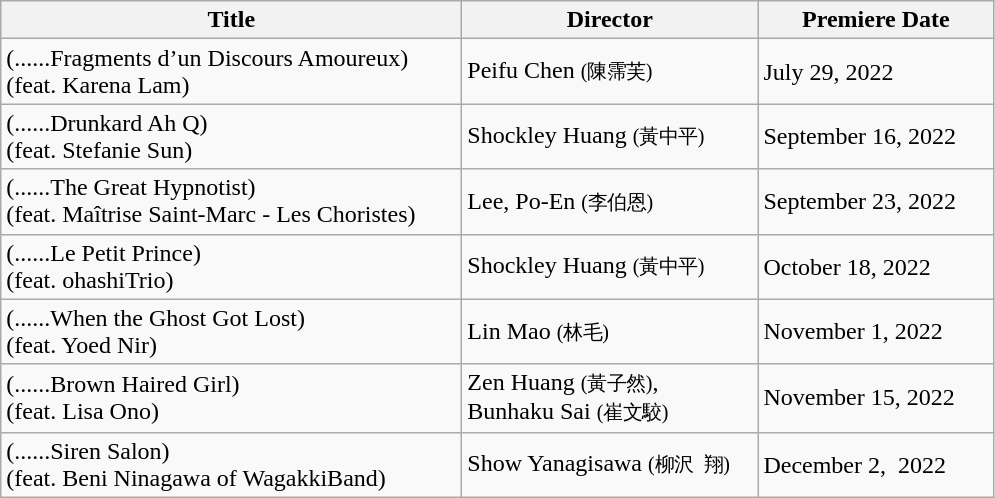<table class="wikitable">
<tr>
<th style="width:300px">Title</th>
<th style="width:190px">Director</th>
<th style="width:150px">Premiere Date</th>
</tr>
<tr>
<td>(......Fragments d’un Discours Amoureux)<br>(feat. Karena Lam)</td>
<td>Peifu Chen <small>(陳霈芙)</small></td>
<td>July 29, 2022</td>
</tr>
<tr>
<td>(......Drunkard Ah Q)<br>(feat. Stefanie Sun)</td>
<td>Shockley Huang <small>(黃中平)</small></td>
<td>September 16, 2022</td>
</tr>
<tr>
<td>(......The Great Hypnotist)<br>(feat. Maîtrise Saint-Marc - Les Choristes)</td>
<td>Lee, Po-En <small>(李伯恩) </small></td>
<td>September 23, 2022</td>
</tr>
<tr>
<td>(......Le Petit Prince)<br>(feat. ohashiTrio)</td>
<td>Shockley Huang <small>(黃中平)</small></td>
<td>October 18, 2022</td>
</tr>
<tr>
<td>(......When the Ghost Got Lost)<br>(feat. Yoed Nir)</td>
<td>Lin Mao <small>(林毛)</small></td>
<td>November 1, 2022</td>
</tr>
<tr>
<td>(......Brown Haired Girl)<br>(feat. Lisa Ono)</td>
<td>Zen Huang <small>(黃子然)</small>,<br>Bunhaku Sai <small>(崔文駮)</small></td>
<td>November 15, 2022</td>
</tr>
<tr>
<td>(......Siren Salon)<br>(feat. Beni Ninagawa of WagakkiBand)</td>
<td>Show Yanagisawa <small>(柳沢  翔)</small></td>
<td>December 2,  2022</td>
</tr>
</table>
